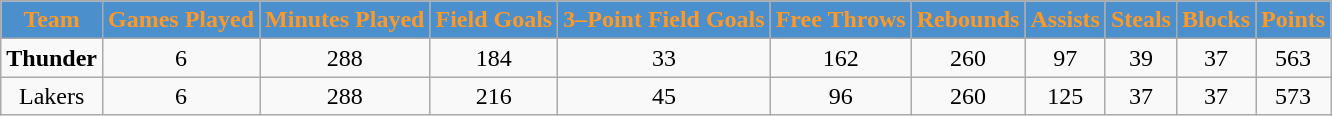<table class="wikitable">
<tr>
<th style="color:#FF9926; background:#4b90cc;">Team</th>
<th style="color:#FF9926; background:#4b90cc;">Games Played</th>
<th style="color:#FF9926; background:#4b90cc;">Minutes Played</th>
<th style="color:#FF9926; background:#4b90cc;">Field Goals</th>
<th style="color:#FF9926; background:#4b90cc;">3–Point Field Goals</th>
<th style="color:#FF9926; background:#4b90cc;">Free Throws</th>
<th style="color:#FF9926; background:#4b90cc;">Rebounds</th>
<th style="color:#FF9926; background:#4b90cc;">Assists</th>
<th style="color:#FF9926; background:#4b90cc;">Steals</th>
<th style="color:#FF9926; background:#4b90cc;">Blocks</th>
<th style="color:#FF9926; background:#4b90cc;">Points</th>
</tr>
<tr style="text-align:center;">
<td><strong>Thunder</strong></td>
<td>6</td>
<td>288</td>
<td>184</td>
<td>33</td>
<td>162</td>
<td>260</td>
<td>97</td>
<td>39</td>
<td>37</td>
<td>563</td>
</tr>
<tr style="text-align:center;">
<td>Lakers</td>
<td>6</td>
<td>288</td>
<td>216</td>
<td>45</td>
<td>96</td>
<td>260</td>
<td>125</td>
<td>37</td>
<td>37</td>
<td>573</td>
</tr>
</table>
